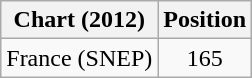<table class="wikitable">
<tr>
<th>Chart (2012)</th>
<th>Position</th>
</tr>
<tr>
<td>France (SNEP)</td>
<td style="text-align:center;">165</td>
</tr>
</table>
